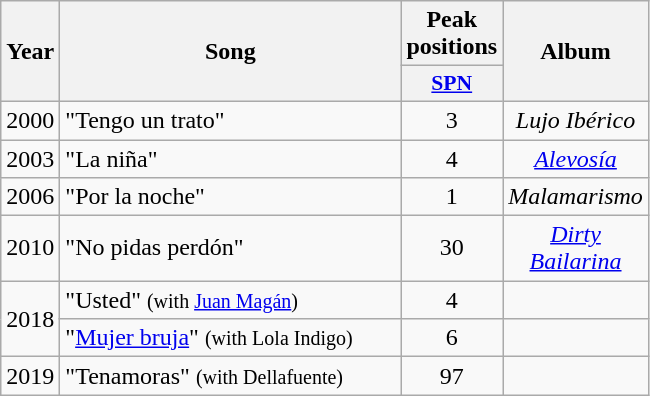<table class="wikitable">
<tr>
<th rowspan="2" style="text-align:center; width:10px;">Year</th>
<th rowspan="2" style="text-align:center; width:220px;">Song</th>
<th style="text-align:center; width:20px;">Peak positions</th>
<th rowspan="2" style="text-align:center; width:70px;">Album</th>
</tr>
<tr>
<th scope="col" style="width:3em;font-size:90%;"><a href='#'>SPN</a><br></th>
</tr>
<tr>
<td style="text-align:center;">2000</td>
<td>"Tengo un trato"</td>
<td style="text-align:center;">3</td>
<td style="text-align:center;"><em>Lujo Ibérico</em></td>
</tr>
<tr>
<td style="text-align:center;">2003</td>
<td>"La niña"</td>
<td style="text-align:center;">4</td>
<td style="text-align:center;"><em><a href='#'>Alevosía</a></em></td>
</tr>
<tr>
<td style="text-align:center;">2006</td>
<td>"Por la noche"</td>
<td style="text-align:center;">1</td>
<td style="text-align:center;"><em>Malamarismo</em></td>
</tr>
<tr>
<td style="text-align:center;">2010</td>
<td>"No pidas perdón"</td>
<td style="text-align:center;">30</td>
<td style="text-align:center;"><em><a href='#'>Dirty Bailarina</a></em></td>
</tr>
<tr>
<td style="text-align:center;" rowspan="2">2018</td>
<td>"Usted" <small>(with <a href='#'>Juan Magán</a>)</small></td>
<td style="text-align:center;">4<br></td>
<td style="text-align:center;"></td>
</tr>
<tr>
<td>"<a href='#'>Mujer bruja</a>" <small>(with Lola Indigo)</small></td>
<td style="text-align:center;">6<br></td>
<td style="text-align:center;"></td>
</tr>
<tr>
<td style="text-align:center;">2019</td>
<td>"Tenamoras" <small>(with Dellafuente)</small></td>
<td style="text-align:center;">97<br></td>
<td style="text-align:center;"></td>
</tr>
</table>
